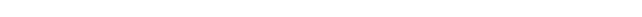<table style="width:66%; text-align:center;">
<tr style="color:white;">
<td style="background:"><strong>5</strong></td>
<td style="background:"><strong>19</strong></td>
</tr>
</table>
